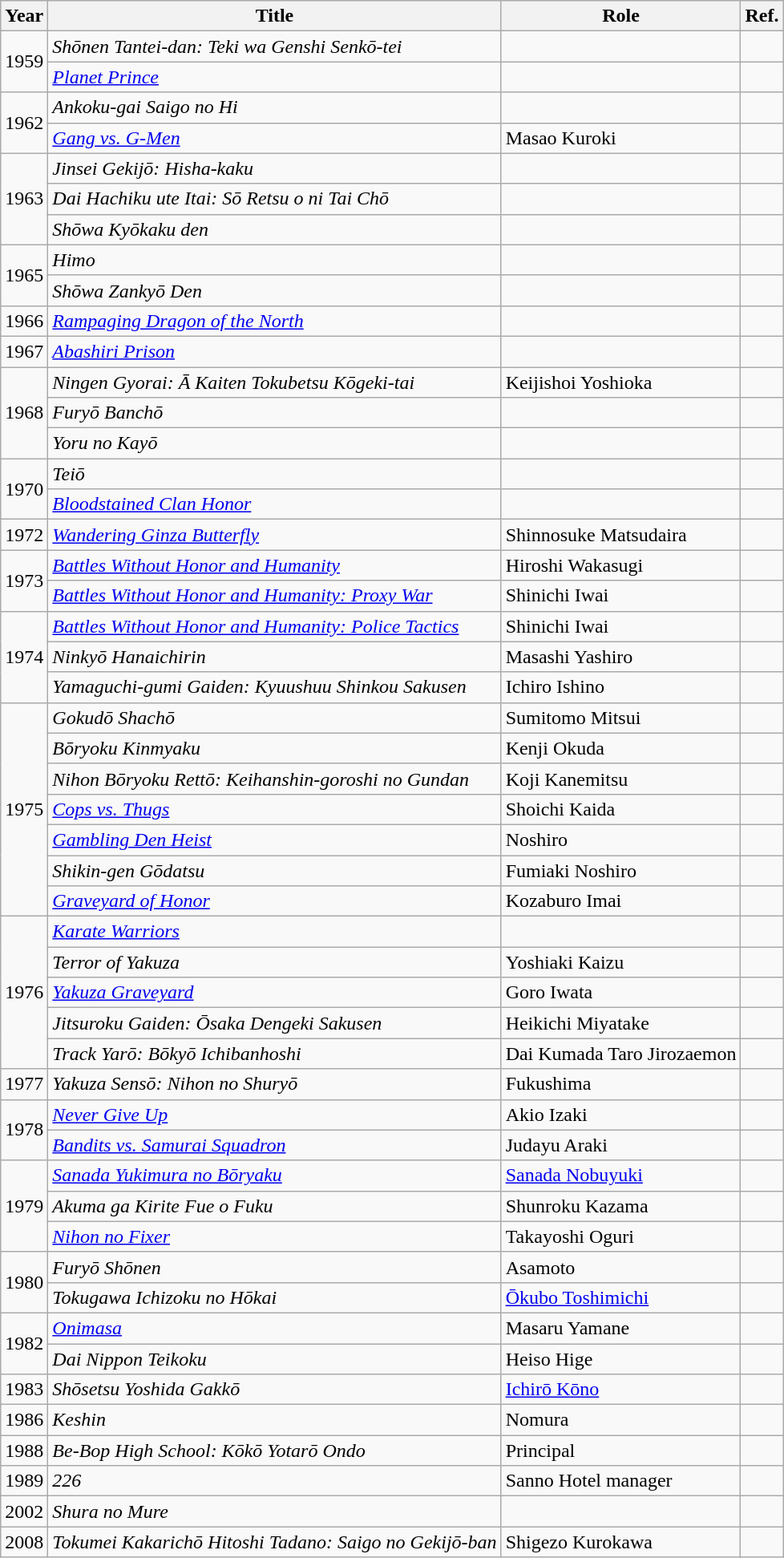<table class="wikitable">
<tr>
<th>Year</th>
<th>Title</th>
<th>Role</th>
<th>Ref.</th>
</tr>
<tr>
<td rowspan="2">1959</td>
<td><em>Shōnen Tantei-dan: Teki wa Genshi Senkō-tei</em></td>
<td></td>
<td></td>
</tr>
<tr>
<td><em><a href='#'>Planet Prince</a></em></td>
<td></td>
<td></td>
</tr>
<tr>
<td rowspan="2">1962</td>
<td><em>Ankoku-gai Saigo no Hi</em></td>
<td></td>
<td></td>
</tr>
<tr>
<td><em><a href='#'>Gang vs. G-Men</a></em></td>
<td>Masao Kuroki</td>
<td></td>
</tr>
<tr>
<td rowspan="3">1963</td>
<td><em>Jinsei Gekijō: Hisha-kaku</em></td>
<td></td>
<td></td>
</tr>
<tr>
<td><em>Dai Hachiku ute Itai: Sō Retsu o ni Tai Chō</em></td>
<td></td>
<td></td>
</tr>
<tr>
<td><em>Shōwa Kyōkaku den</em></td>
<td></td>
<td></td>
</tr>
<tr>
<td rowspan="2">1965</td>
<td><em>Himo</em></td>
<td></td>
<td></td>
</tr>
<tr>
<td><em>Shōwa Zankyō Den</em></td>
<td></td>
<td></td>
</tr>
<tr>
<td>1966</td>
<td><em><a href='#'>Rampaging Dragon of the North</a></em></td>
<td></td>
<td></td>
</tr>
<tr>
<td>1967</td>
<td><em><a href='#'>Abashiri Prison</a></em></td>
<td></td>
<td></td>
</tr>
<tr>
<td rowspan="3">1968</td>
<td><em>Ningen Gyorai: Ā Kaiten Tokubetsu Kōgeki-tai</em></td>
<td>Keijishoi Yoshioka</td>
<td></td>
</tr>
<tr>
<td><em>Furyō Banchō</em></td>
<td></td>
<td></td>
</tr>
<tr>
<td><em>Yoru no Kayō</em></td>
<td></td>
<td></td>
</tr>
<tr>
<td rowspan="2">1970</td>
<td><em>Teiō</em></td>
<td></td>
<td></td>
</tr>
<tr>
<td><em><a href='#'>Bloodstained Clan Honor</a></em></td>
<td></td>
<td></td>
</tr>
<tr>
<td>1972</td>
<td><em><a href='#'>Wandering Ginza Butterfly</a></em></td>
<td>Shinnosuke Matsudaira</td>
<td></td>
</tr>
<tr>
<td rowspan="2">1973</td>
<td><em><a href='#'>Battles Without Honor and Humanity</a></em></td>
<td>Hiroshi Wakasugi</td>
<td></td>
</tr>
<tr>
<td><em><a href='#'>Battles Without Honor and Humanity: Proxy War</a></em></td>
<td>Shinichi Iwai</td>
<td></td>
</tr>
<tr>
<td rowspan="3">1974</td>
<td><em><a href='#'>Battles Without Honor and Humanity: Police Tactics</a></em></td>
<td>Shinichi Iwai</td>
<td></td>
</tr>
<tr>
<td><em>Ninkyō Hanaichirin</em></td>
<td>Masashi Yashiro</td>
<td></td>
</tr>
<tr>
<td><em>Yamaguchi-gumi Gaiden: Kyuushuu Shinkou Sakusen</em></td>
<td>Ichiro Ishino</td>
<td></td>
</tr>
<tr>
<td rowspan="7">1975</td>
<td><em>Gokudō Shachō</em></td>
<td>Sumitomo Mitsui</td>
<td></td>
</tr>
<tr>
<td><em>Bōryoku Kinmyaku</em></td>
<td>Kenji Okuda</td>
<td></td>
</tr>
<tr>
<td><em>Nihon Bōryoku Rettō: Keihanshin-goroshi no Gundan</em></td>
<td>Koji Kanemitsu</td>
<td></td>
</tr>
<tr>
<td><em><a href='#'>Cops vs. Thugs</a></em></td>
<td>Shoichi Kaida</td>
<td></td>
</tr>
<tr>
<td><em><a href='#'>Gambling Den Heist</a></em></td>
<td>Noshiro</td>
<td></td>
</tr>
<tr>
<td><em>Shikin-gen Gōdatsu</em></td>
<td>Fumiaki Noshiro</td>
<td></td>
</tr>
<tr>
<td><em><a href='#'>Graveyard of Honor</a></em></td>
<td>Kozaburo Imai</td>
<td></td>
</tr>
<tr>
<td rowspan="5">1976</td>
<td><em><a href='#'>Karate Warriors</a></em></td>
<td></td>
<td></td>
</tr>
<tr>
<td><em>Terror of Yakuza</em></td>
<td>Yoshiaki Kaizu</td>
<td></td>
</tr>
<tr>
<td><em><a href='#'>Yakuza Graveyard</a></em></td>
<td>Goro Iwata</td>
<td></td>
</tr>
<tr>
<td><em>Jitsuroku Gaiden: Ōsaka Dengeki Sakusen</em></td>
<td>Heikichi Miyatake</td>
<td></td>
</tr>
<tr>
<td><em>Track Yarō: Bōkyō Ichibanhoshi</em></td>
<td>Dai Kumada Taro Jirozaemon</td>
<td></td>
</tr>
<tr>
<td>1977</td>
<td><em>Yakuza Sensō: Nihon no Shuryō</em></td>
<td>Fukushima</td>
<td></td>
</tr>
<tr>
<td rowspan="2">1978</td>
<td><em><a href='#'>Never Give Up</a></em></td>
<td>Akio Izaki</td>
<td></td>
</tr>
<tr>
<td><em><a href='#'>Bandits vs. Samurai Squadron</a></em></td>
<td>Judayu Araki</td>
<td></td>
</tr>
<tr>
<td rowspan="3">1979</td>
<td><em><a href='#'>Sanada Yukimura no Bōryaku</a></em></td>
<td><a href='#'>Sanada Nobuyuki</a></td>
<td></td>
</tr>
<tr>
<td><em>Akuma ga Kirite Fue o Fuku</em></td>
<td>Shunroku Kazama</td>
<td></td>
</tr>
<tr>
<td><em><a href='#'>Nihon no Fixer</a></em></td>
<td>Takayoshi Oguri</td>
<td></td>
</tr>
<tr>
<td rowspan="2">1980</td>
<td><em>Furyō Shōnen</em></td>
<td>Asamoto</td>
<td></td>
</tr>
<tr>
<td><em>Tokugawa Ichizoku no Hōkai</em></td>
<td><a href='#'>Ōkubo Toshimichi</a></td>
<td></td>
</tr>
<tr>
<td rowspan="2">1982</td>
<td><em><a href='#'>Onimasa</a></em></td>
<td>Masaru Yamane</td>
<td></td>
</tr>
<tr>
<td><em>Dai Nippon Teikoku</em></td>
<td>Heiso Hige</td>
<td></td>
</tr>
<tr>
<td>1983</td>
<td><em>Shōsetsu Yoshida Gakkō</em></td>
<td><a href='#'>Ichirō Kōno</a></td>
<td></td>
</tr>
<tr>
<td>1986</td>
<td><em>Keshin</em></td>
<td>Nomura</td>
<td></td>
</tr>
<tr>
<td>1988</td>
<td><em>Be-Bop High School: Kōkō Yotarō Ondo</em></td>
<td>Principal</td>
<td></td>
</tr>
<tr>
<td>1989</td>
<td><em>226</em></td>
<td>Sanno Hotel manager</td>
<td></td>
</tr>
<tr>
<td>2002</td>
<td><em>Shura no Mure</em></td>
<td></td>
<td></td>
</tr>
<tr>
<td>2008</td>
<td><em>Tokumei Kakarichō Hitoshi Tadano: Saigo no Gekijō-ban</em></td>
<td>Shigezo Kurokawa</td>
<td></td>
</tr>
</table>
